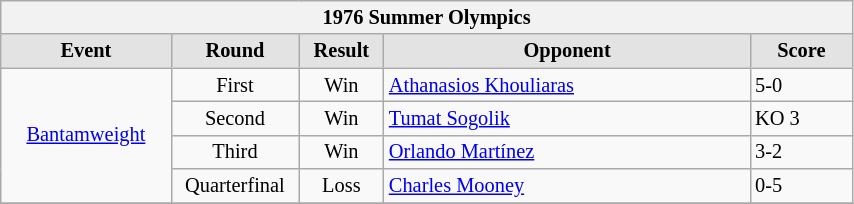<table style='font-size: 85%; text-align: center;' class='wikitable' width='45%'>
<tr>
<th colspan=5>1976 Summer Olympics</th>
</tr>
<tr>
<th style='border-style: none none solid solid; background: #e3e3e3; width: 20%'><strong>Event</strong></th>
<th style='border-style: none none solid solid; background: #e3e3e3; width: 15%'><strong>Round</strong></th>
<th style='border-style: none none solid solid; background: #e3e3e3; width: 10%'><strong>Result</strong></th>
<th style='border-style: none none solid solid; background: #e3e3e3; width: 43%'><strong>Opponent</strong></th>
<th style='border-style: none none solid solid; background: #e3e3e3; width: 12%'><strong>Score</strong></th>
</tr>
<tr>
<td rowspan="4" style="text-align:center;"><a href='#'>Bantamweight</a></td>
<td>First</td>
<td>Win</td>
<td align='left'> <a href='#'>Athanasios Khouliaras</a></td>
<td align='left'>5-0</td>
</tr>
<tr>
<td align='center'>Second</td>
<td>Win</td>
<td align='left'> <a href='#'>Tumat Sogolik</a></td>
<td align='left'>KO 3</td>
</tr>
<tr>
<td align='center'>Third</td>
<td>Win</td>
<td align='left'> <a href='#'>Orlando Martínez</a></td>
<td align='left'>3-2</td>
</tr>
<tr>
<td>Quarterfinal</td>
<td>Loss</td>
<td align='left'> <a href='#'>Charles Mooney</a></td>
<td align='left'>0-5</td>
</tr>
<tr>
</tr>
</table>
